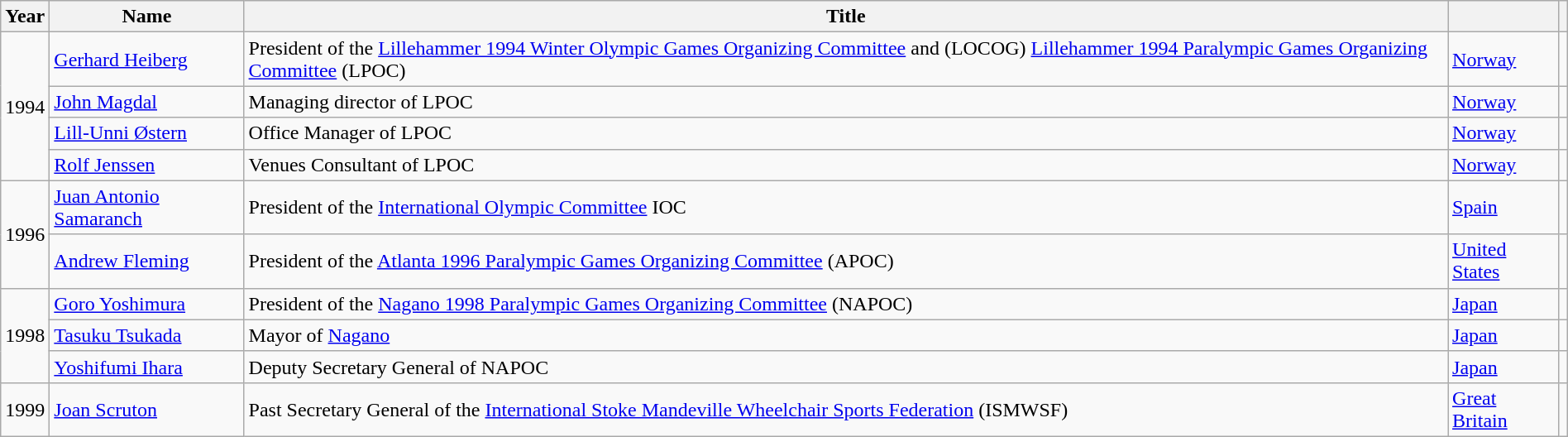<table class="wikitable" width=100%>
<tr>
<th>Year</th>
<th>Name</th>
<th>Title</th>
<th></th>
<th></th>
</tr>
<tr>
<td rowspan="4">1994</td>
<td><a href='#'>Gerhard Heiberg</a></td>
<td>President of the   <a href='#'>Lillehammer 1994 Winter Olympic Games Organizing Committee</a> and (LOCOG)  <a href='#'>Lillehammer 1994 Paralympic Games Organizing Committee</a> (LPOC)</td>
<td><a href='#'>Norway</a></td>
<td></td>
</tr>
<tr>
<td><a href='#'>John Magdal</a></td>
<td>Managing director of LPOC</td>
<td><a href='#'>Norway</a></td>
<td></td>
</tr>
<tr>
<td><a href='#'>Lill-Unni Østern</a></td>
<td>Office Manager of LPOC</td>
<td><a href='#'>Norway</a></td>
<td></td>
</tr>
<tr>
<td><a href='#'>Rolf Jenssen</a></td>
<td>Venues Consultant of LPOC</td>
<td><a href='#'>Norway</a></td>
<td></td>
</tr>
<tr>
<td rowspan="2">1996</td>
<td><a href='#'>Juan Antonio Samaranch</a></td>
<td>President of the <a href='#'>International Olympic Committee</a> IOC</td>
<td><a href='#'>Spain</a></td>
<td></td>
</tr>
<tr>
<td><a href='#'>Andrew Fleming</a></td>
<td>President of the <a href='#'>Atlanta 1996 Paralympic Games Organizing Committee</a> (APOC)</td>
<td><a href='#'>United States</a></td>
<td></td>
</tr>
<tr>
<td rowspan="3">1998</td>
<td><a href='#'>Goro Yoshimura</a></td>
<td>President of the <a href='#'>Nagano 1998 Paralympic Games Organizing Committee</a> (NAPOC)</td>
<td><a href='#'>Japan</a></td>
<td></td>
</tr>
<tr>
<td><a href='#'>Tasuku Tsukada</a></td>
<td>Mayor of <a href='#'>Nagano</a></td>
<td><a href='#'>Japan</a></td>
<td></td>
</tr>
<tr>
<td><a href='#'>Yoshifumi Ihara</a></td>
<td>Deputy Secretary General of NAPOC</td>
<td><a href='#'>Japan</a></td>
<td></td>
</tr>
<tr>
<td>1999</td>
<td><a href='#'>Joan Scruton</a></td>
<td>Past Secretary General of the <a href='#'>International Stoke Mandeville Wheelchair Sports Federation</a> (ISMWSF)</td>
<td><a href='#'>Great Britain</a></td>
<td></td>
</tr>
</table>
